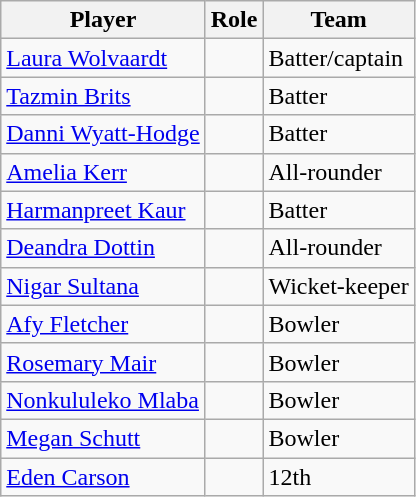<table class="wikitable ">
<tr>
<th>Player</th>
<th>Role</th>
<th>Team</th>
</tr>
<tr>
<td><a href='#'>Laura Wolvaardt</a></td>
<td></td>
<td>Batter/captain</td>
</tr>
<tr>
<td><a href='#'>Tazmin Brits</a></td>
<td></td>
<td>Batter</td>
</tr>
<tr>
<td><a href='#'>Danni Wyatt-Hodge</a></td>
<td></td>
<td>Batter</td>
</tr>
<tr>
<td><a href='#'>Amelia Kerr</a></td>
<td></td>
<td>All-rounder</td>
</tr>
<tr>
<td><a href='#'>Harmanpreet Kaur</a></td>
<td></td>
<td>Batter</td>
</tr>
<tr>
<td><a href='#'>Deandra Dottin</a></td>
<td></td>
<td>All-rounder</td>
</tr>
<tr>
<td><a href='#'>Nigar Sultana</a></td>
<td></td>
<td>Wicket-keeper</td>
</tr>
<tr>
<td><a href='#'>Afy Fletcher</a></td>
<td></td>
<td>Bowler</td>
</tr>
<tr>
<td><a href='#'>Rosemary Mair</a></td>
<td></td>
<td>Bowler</td>
</tr>
<tr>
<td><a href='#'>Nonkululeko Mlaba</a></td>
<td></td>
<td>Bowler</td>
</tr>
<tr>
<td><a href='#'>Megan Schutt</a></td>
<td></td>
<td>Bowler</td>
</tr>
<tr>
<td><a href='#'>Eden Carson</a></td>
<td></td>
<td>12th</td>
</tr>
</table>
